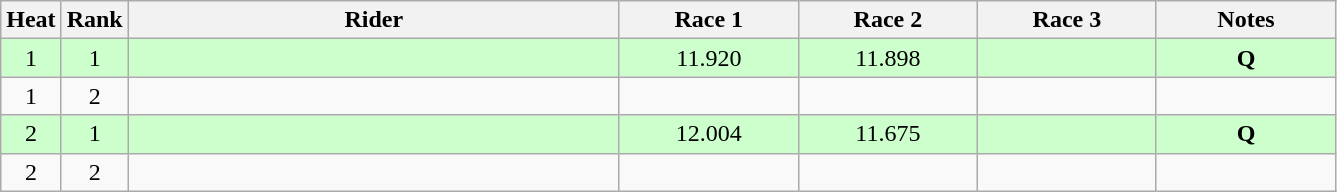<table class="wikitable sortable" style="text-align:center;">
<tr>
<th>Heat</th>
<th>Rank</th>
<th style="width:20em;">Rider</th>
<th style="width:7em;">Race 1</th>
<th style="width:7em;">Race 2</th>
<th style="width:7em;">Race 3</th>
<th style="width:7em;">Notes</th>
</tr>
<tr bgcolor=ccffcc>
<td>1</td>
<td>1</td>
<td align=left></td>
<td>11.920</td>
<td>11.898</td>
<td></td>
<td><strong>Q</strong></td>
</tr>
<tr>
<td>1</td>
<td>2</td>
<td align=left></td>
<td></td>
<td></td>
<td></td>
<td></td>
</tr>
<tr bgcolor=ccffcc>
<td>2</td>
<td>1</td>
<td align=left></td>
<td>12.004</td>
<td>11.675</td>
<td></td>
<td><strong>Q</strong></td>
</tr>
<tr>
<td>2</td>
<td>2</td>
<td align=left></td>
<td></td>
<td></td>
<td></td>
<td></td>
</tr>
</table>
